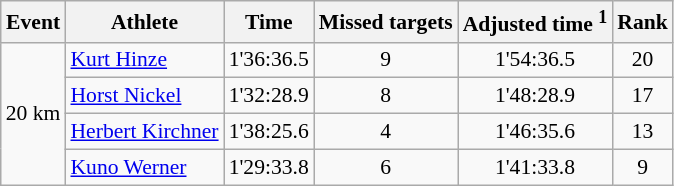<table class="wikitable" style="font-size:90%">
<tr>
<th>Event</th>
<th>Athlete</th>
<th>Time</th>
<th>Missed targets</th>
<th>Adjusted time <sup>1</sup></th>
<th>Rank</th>
</tr>
<tr>
<td rowspan="4">20 km</td>
<td><a href='#'>Kurt Hinze</a></td>
<td align="center">1'36:36.5</td>
<td align="center">9</td>
<td align="center">1'54:36.5</td>
<td align="center">20</td>
</tr>
<tr>
<td><a href='#'>Horst Nickel</a></td>
<td align="center">1'32:28.9</td>
<td align="center">8</td>
<td align="center">1'48:28.9</td>
<td align="center">17</td>
</tr>
<tr>
<td><a href='#'>Herbert Kirchner</a></td>
<td align="center">1'38:25.6</td>
<td align="center">4</td>
<td align="center">1'46:35.6</td>
<td align="center">13</td>
</tr>
<tr>
<td><a href='#'>Kuno Werner</a></td>
<td align="center">1'29:33.8</td>
<td align="center">6</td>
<td align="center">1'41:33.8</td>
<td align="center">9</td>
</tr>
</table>
